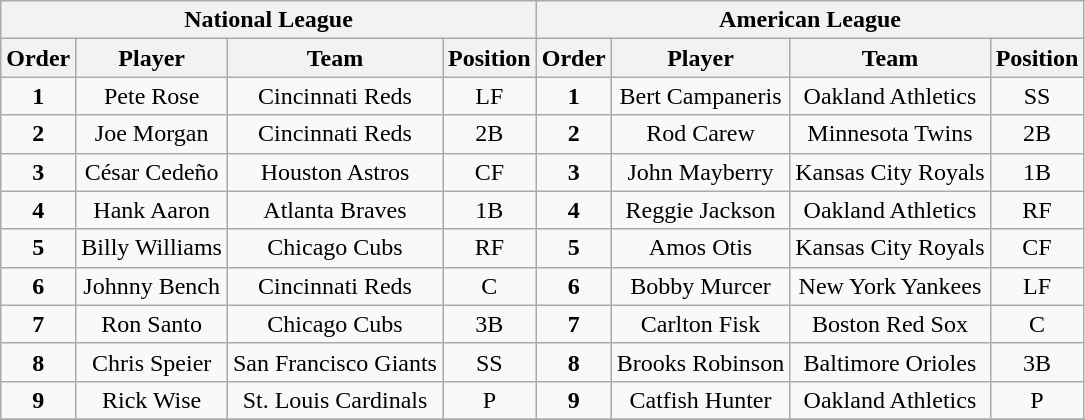<table class="wikitable" style="font-size: 100%; text-align:center;">
<tr>
<th colspan="4">National League</th>
<th colspan="4">American League</th>
</tr>
<tr>
<th>Order</th>
<th>Player</th>
<th>Team</th>
<th>Position</th>
<th>Order</th>
<th>Player</th>
<th>Team</th>
<th>Position</th>
</tr>
<tr>
<td><strong>1</strong></td>
<td>Pete Rose</td>
<td>Cincinnati Reds</td>
<td>LF</td>
<td><strong>1</strong></td>
<td>Bert Campaneris</td>
<td>Oakland Athletics</td>
<td>SS</td>
</tr>
<tr>
<td><strong>2</strong></td>
<td>Joe Morgan</td>
<td>Cincinnati Reds</td>
<td>2B</td>
<td><strong>2</strong></td>
<td>Rod Carew</td>
<td>Minnesota Twins</td>
<td>2B</td>
</tr>
<tr>
<td><strong>3</strong></td>
<td>César Cedeño</td>
<td>Houston Astros</td>
<td>CF</td>
<td><strong>3</strong></td>
<td>John Mayberry</td>
<td>Kansas City Royals</td>
<td>1B</td>
</tr>
<tr>
<td><strong>4</strong></td>
<td>Hank Aaron</td>
<td>Atlanta Braves</td>
<td>1B</td>
<td><strong>4</strong></td>
<td>Reggie Jackson</td>
<td>Oakland Athletics</td>
<td>RF</td>
</tr>
<tr>
<td><strong>5</strong></td>
<td>Billy Williams</td>
<td>Chicago Cubs</td>
<td>RF</td>
<td><strong>5</strong></td>
<td>Amos Otis</td>
<td>Kansas City Royals</td>
<td>CF</td>
</tr>
<tr>
<td><strong>6</strong></td>
<td>Johnny Bench</td>
<td>Cincinnati Reds</td>
<td>C</td>
<td><strong>6</strong></td>
<td>Bobby Murcer</td>
<td>New York Yankees</td>
<td>LF</td>
</tr>
<tr>
<td><strong>7</strong></td>
<td>Ron Santo</td>
<td>Chicago Cubs</td>
<td>3B</td>
<td><strong>7</strong></td>
<td>Carlton Fisk</td>
<td>Boston Red Sox</td>
<td>C</td>
</tr>
<tr>
<td><strong>8</strong></td>
<td>Chris Speier</td>
<td>San Francisco Giants</td>
<td>SS</td>
<td><strong>8</strong></td>
<td>Brooks Robinson</td>
<td>Baltimore Orioles</td>
<td>3B</td>
</tr>
<tr>
<td><strong>9</strong></td>
<td>Rick Wise</td>
<td>St. Louis Cardinals</td>
<td>P</td>
<td><strong>9</strong></td>
<td>Catfish Hunter</td>
<td>Oakland Athletics</td>
<td>P</td>
</tr>
<tr>
</tr>
</table>
